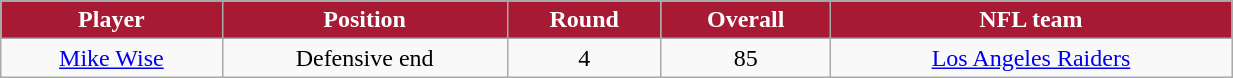<table class="wikitable" width="65%">
<tr align="center"  style="background:#A81933;color:#FFFFFF;">
<td><strong>Player</strong></td>
<td><strong>Position</strong></td>
<td><strong>Round</strong></td>
<td><strong>Overall</strong></td>
<td><strong>NFL team</strong></td>
</tr>
<tr align="center" bgcolor="">
<td><a href='#'>Mike Wise</a></td>
<td>Defensive end</td>
<td>4</td>
<td>85</td>
<td><a href='#'>Los Angeles Raiders</a></td>
</tr>
</table>
